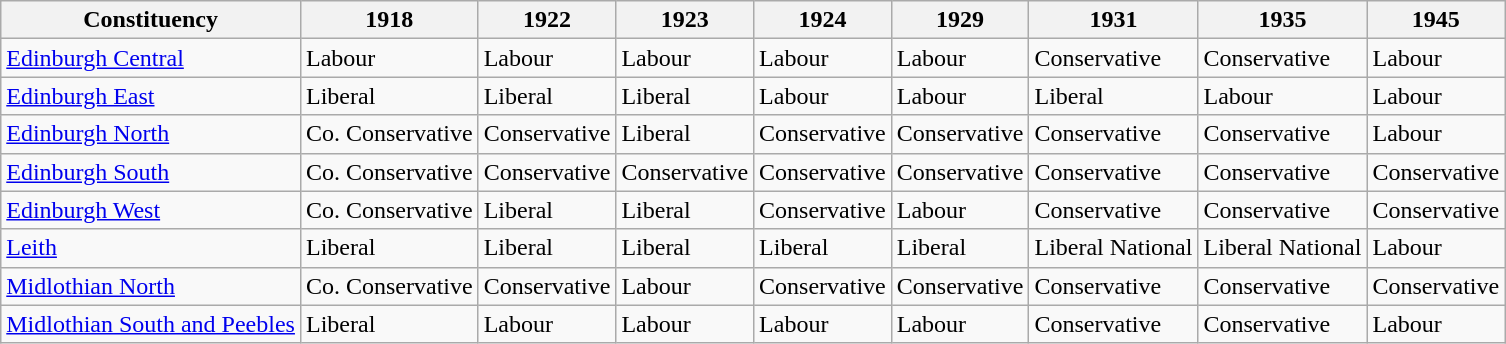<table class="wikitable sortable">
<tr>
<th>Constituency</th>
<th>1918</th>
<th>1922</th>
<th>1923</th>
<th>1924</th>
<th>1929</th>
<th>1931</th>
<th>1935</th>
<th>1945</th>
</tr>
<tr>
<td><a href='#'>Edinburgh Central</a></td>
<td bgcolor=>Labour</td>
<td bgcolor=>Labour</td>
<td bgcolor=>Labour</td>
<td bgcolor=>Labour</td>
<td bgcolor=>Labour</td>
<td bgcolor=>Conservative</td>
<td bgcolor=>Conservative</td>
<td bgcolor=>Labour</td>
</tr>
<tr>
<td><a href='#'>Edinburgh East</a></td>
<td bgcolor=>Liberal</td>
<td bgcolor=>Liberal</td>
<td bgcolor=>Liberal</td>
<td bgcolor=>Labour</td>
<td bgcolor=>Labour</td>
<td bgcolor=>Liberal</td>
<td bgcolor=>Labour</td>
<td bgcolor=>Labour</td>
</tr>
<tr>
<td><a href='#'>Edinburgh North</a></td>
<td bgcolor=>Co. Conservative</td>
<td bgcolor=>Conservative</td>
<td bgcolor=>Liberal</td>
<td bgcolor=>Conservative</td>
<td bgcolor=>Conservative</td>
<td bgcolor=>Conservative</td>
<td bgcolor=>Conservative</td>
<td bgcolor=>Labour</td>
</tr>
<tr>
<td><a href='#'>Edinburgh South</a></td>
<td bgcolor=>Co. Conservative</td>
<td bgcolor=>Conservative</td>
<td bgcolor=>Conservative</td>
<td bgcolor=>Conservative</td>
<td bgcolor=>Conservative</td>
<td bgcolor=>Conservative</td>
<td bgcolor=>Conservative</td>
<td bgcolor=>Conservative</td>
</tr>
<tr>
<td><a href='#'>Edinburgh West</a></td>
<td bgcolor=>Co. Conservative</td>
<td bgcolor=>Liberal</td>
<td bgcolor=>Liberal</td>
<td bgcolor=>Conservative</td>
<td bgcolor=>Labour</td>
<td bgcolor=>Conservative</td>
<td bgcolor=>Conservative</td>
<td bgcolor=>Conservative</td>
</tr>
<tr>
<td><a href='#'>Leith</a></td>
<td bgcolor=>Liberal</td>
<td bgcolor=>Liberal</td>
<td bgcolor=>Liberal</td>
<td bgcolor=>Liberal</td>
<td bgcolor=>Liberal</td>
<td bgcolor=>Liberal National</td>
<td bgcolor=>Liberal National</td>
<td bgcolor=>Labour</td>
</tr>
<tr>
<td><a href='#'>Midlothian North</a></td>
<td bgcolor=>Co. Conservative</td>
<td bgcolor=>Conservative</td>
<td bgcolor=>Labour</td>
<td bgcolor=>Conservative</td>
<td bgcolor=>Conservative</td>
<td bgcolor=>Conservative</td>
<td bgcolor=>Conservative</td>
<td bgcolor=>Conservative</td>
</tr>
<tr>
<td><a href='#'>Midlothian South and Peebles</a></td>
<td bgcolor=>Liberal</td>
<td bgcolor=>Labour</td>
<td bgcolor=>Labour</td>
<td bgcolor=>Labour</td>
<td bgcolor=>Labour</td>
<td bgcolor=>Conservative</td>
<td bgcolor=>Conservative</td>
<td bgcolor=>Labour</td>
</tr>
</table>
